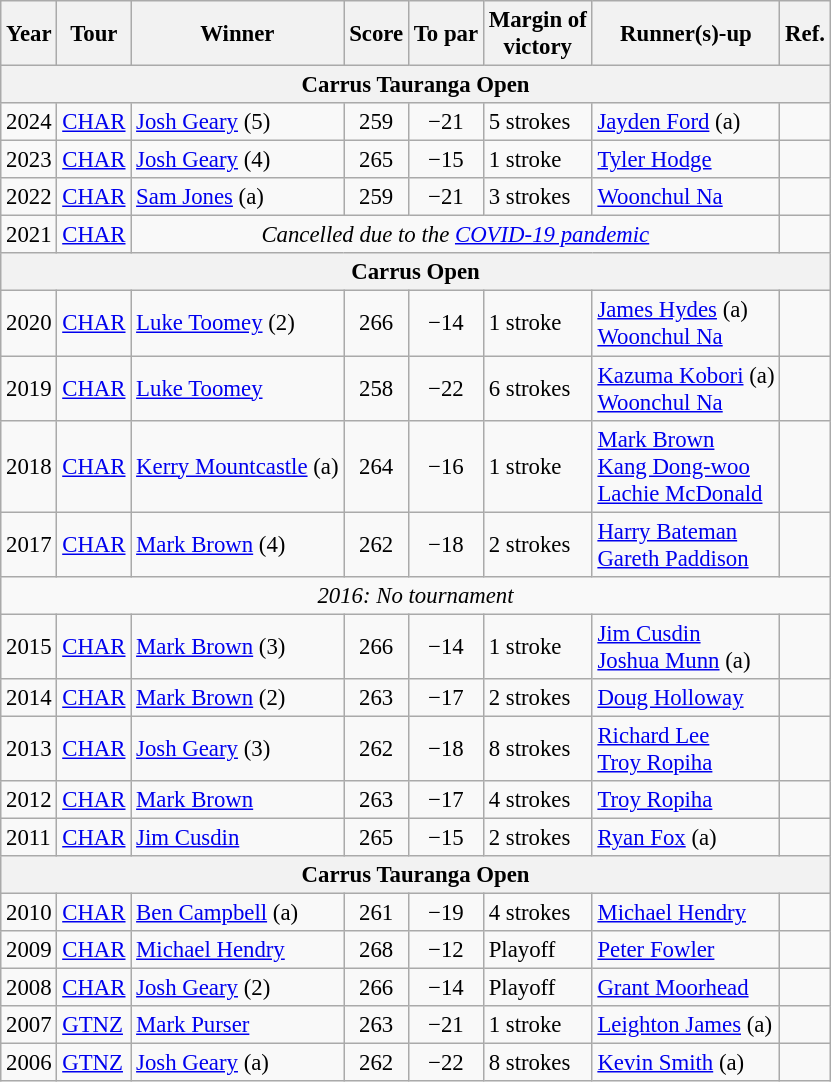<table class=wikitable style="font-size:95%">
<tr>
<th>Year</th>
<th>Tour</th>
<th>Winner</th>
<th>Score</th>
<th>To par</th>
<th>Margin of<br>victory</th>
<th>Runner(s)-up</th>
<th>Ref.</th>
</tr>
<tr>
<th colspan=8>Carrus Tauranga Open</th>
</tr>
<tr>
<td>2024</td>
<td><a href='#'>CHAR</a></td>
<td> <a href='#'>Josh Geary</a> (5)</td>
<td align=center>259</td>
<td align=center>−21</td>
<td>5 strokes</td>
<td> <a href='#'>Jayden Ford</a> (a)</td>
<td></td>
</tr>
<tr>
<td>2023</td>
<td><a href='#'>CHAR</a></td>
<td> <a href='#'>Josh Geary</a> (4)</td>
<td align=center>265</td>
<td align=center>−15</td>
<td>1 stroke</td>
<td> <a href='#'>Tyler Hodge</a></td>
<td></td>
</tr>
<tr>
<td>2022</td>
<td><a href='#'>CHAR</a></td>
<td> <a href='#'>Sam Jones</a> (a)</td>
<td align=center>259</td>
<td align=center>−21</td>
<td>3 strokes</td>
<td> <a href='#'>Woonchul Na</a></td>
<td></td>
</tr>
<tr>
<td>2021</td>
<td><a href='#'>CHAR</a></td>
<td colspan=5" align="center"><em>Cancelled due to the <a href='#'>COVID-19 pandemic</a></em></td>
<td></td>
</tr>
<tr>
<th colspan=8>Carrus Open</th>
</tr>
<tr>
<td>2020</td>
<td><a href='#'>CHAR</a></td>
<td> <a href='#'>Luke Toomey</a> (2)</td>
<td align=center>266</td>
<td align=center>−14</td>
<td>1 stroke</td>
<td> <a href='#'>James Hydes</a> (a)<br> <a href='#'>Woonchul Na</a></td>
<td></td>
</tr>
<tr>
<td>2019</td>
<td><a href='#'>CHAR</a></td>
<td> <a href='#'>Luke Toomey</a></td>
<td align=center>258</td>
<td align=center>−22</td>
<td>6 strokes</td>
<td> <a href='#'>Kazuma Kobori</a> (a)<br> <a href='#'>Woonchul Na</a></td>
<td></td>
</tr>
<tr>
<td>2018</td>
<td><a href='#'>CHAR</a></td>
<td> <a href='#'>Kerry Mountcastle</a> (a)</td>
<td align=center>264</td>
<td align=center>−16</td>
<td>1 stroke</td>
<td> <a href='#'>Mark Brown</a><br> <a href='#'>Kang Dong-woo</a><br> <a href='#'>Lachie McDonald</a></td>
<td></td>
</tr>
<tr>
<td>2017</td>
<td><a href='#'>CHAR</a></td>
<td> <a href='#'>Mark Brown</a> (4)</td>
<td align=center>262</td>
<td align=center>−18</td>
<td>2 strokes</td>
<td> <a href='#'>Harry Bateman</a><br> <a href='#'>Gareth Paddison</a></td>
<td></td>
</tr>
<tr>
<td colspan=8 align=center><em>2016: No tournament</em></td>
</tr>
<tr>
<td>2015</td>
<td><a href='#'>CHAR</a></td>
<td> <a href='#'>Mark Brown</a> (3)</td>
<td align=center>266</td>
<td align=center>−14</td>
<td>1 stroke</td>
<td> <a href='#'>Jim Cusdin</a><br> <a href='#'>Joshua Munn</a> (a)</td>
<td></td>
</tr>
<tr>
<td>2014</td>
<td><a href='#'>CHAR</a></td>
<td> <a href='#'>Mark Brown</a> (2)</td>
<td align=center>263</td>
<td align=center>−17</td>
<td>2 strokes</td>
<td> <a href='#'>Doug Holloway</a></td>
<td></td>
</tr>
<tr>
<td>2013</td>
<td><a href='#'>CHAR</a></td>
<td> <a href='#'>Josh Geary</a> (3)</td>
<td align=center>262</td>
<td align=center>−18</td>
<td>8 strokes</td>
<td> <a href='#'>Richard Lee</a><br> <a href='#'>Troy Ropiha</a></td>
<td></td>
</tr>
<tr>
<td>2012</td>
<td><a href='#'>CHAR</a></td>
<td> <a href='#'>Mark Brown</a></td>
<td align=center>263</td>
<td align=center>−17</td>
<td>4 strokes</td>
<td> <a href='#'>Troy Ropiha</a></td>
<td></td>
</tr>
<tr>
<td>2011</td>
<td><a href='#'>CHAR</a></td>
<td> <a href='#'>Jim Cusdin</a></td>
<td align=center>265</td>
<td align=center>−15</td>
<td>2 strokes</td>
<td> <a href='#'>Ryan Fox</a> (a)</td>
<td></td>
</tr>
<tr>
<th colspan=8>Carrus Tauranga Open</th>
</tr>
<tr>
<td>2010</td>
<td><a href='#'>CHAR</a></td>
<td> <a href='#'>Ben Campbell</a> (a)</td>
<td align=center>261</td>
<td align=center>−19</td>
<td>4 strokes</td>
<td> <a href='#'>Michael Hendry</a></td>
<td></td>
</tr>
<tr>
<td>2009</td>
<td><a href='#'>CHAR</a></td>
<td> <a href='#'>Michael Hendry</a></td>
<td align=center>268</td>
<td align=center>−12</td>
<td>Playoff</td>
<td> <a href='#'>Peter Fowler</a></td>
<td></td>
</tr>
<tr>
<td>2008</td>
<td><a href='#'>CHAR</a></td>
<td> <a href='#'>Josh Geary</a> (2)</td>
<td align=center>266</td>
<td align=center>−14</td>
<td>Playoff</td>
<td> <a href='#'>Grant Moorhead</a></td>
<td></td>
</tr>
<tr>
<td>2007</td>
<td><a href='#'>GTNZ</a></td>
<td> <a href='#'>Mark Purser</a></td>
<td align=center>263</td>
<td align=center>−21</td>
<td>1 stroke</td>
<td> <a href='#'>Leighton James</a> (a)</td>
<td></td>
</tr>
<tr>
<td>2006</td>
<td><a href='#'>GTNZ</a></td>
<td> <a href='#'>Josh Geary</a> (a)</td>
<td align=center>262</td>
<td align=center>−22</td>
<td>8 strokes</td>
<td> <a href='#'>Kevin Smith</a> (a)</td>
<td></td>
</tr>
</table>
